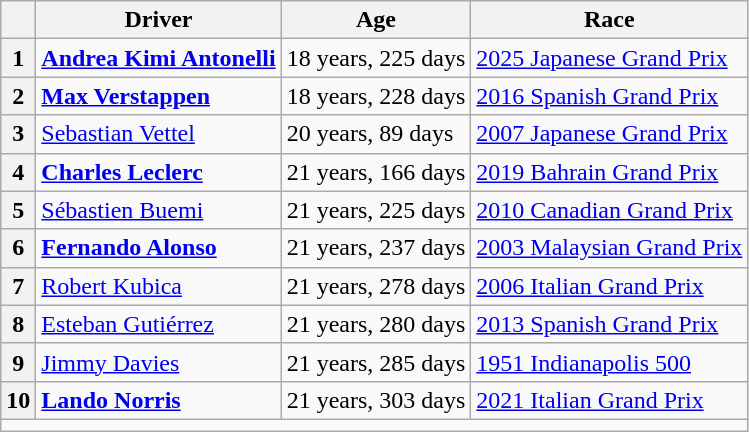<table class="wikitable">
<tr>
<th></th>
<th>Driver</th>
<th>Age</th>
<th>Race</th>
</tr>
<tr>
<th>1</th>
<td> <strong><a href='#'>Andrea Kimi Antonelli</a></strong></td>
<td>18 years, 225 days</td>
<td><a href='#'>2025 Japanese Grand Prix</a></td>
</tr>
<tr>
<th>2</th>
<td> <strong><a href='#'>Max Verstappen</a></strong></td>
<td>18 years, 228 days</td>
<td><a href='#'>2016 Spanish Grand Prix</a></td>
</tr>
<tr>
<th>3</th>
<td> <a href='#'>Sebastian Vettel</a></td>
<td>20 years, 89 days</td>
<td><a href='#'>2007 Japanese Grand Prix</a></td>
</tr>
<tr>
<th>4</th>
<td> <strong><a href='#'>Charles Leclerc</a></strong></td>
<td>21 years, 166 days</td>
<td><a href='#'>2019 Bahrain Grand Prix</a></td>
</tr>
<tr>
<th>5</th>
<td> <a href='#'>Sébastien Buemi</a></td>
<td>21 years, 225 days</td>
<td><a href='#'>2010 Canadian Grand Prix</a></td>
</tr>
<tr>
<th>6</th>
<td> <strong><a href='#'>Fernando Alonso</a></strong></td>
<td>21 years, 237 days</td>
<td><a href='#'>2003 Malaysian Grand Prix</a></td>
</tr>
<tr>
<th>7</th>
<td> <a href='#'>Robert Kubica</a></td>
<td>21 years, 278 days</td>
<td><a href='#'>2006 Italian Grand Prix</a></td>
</tr>
<tr>
<th>8</th>
<td> <a href='#'>Esteban Gutiérrez</a></td>
<td>21 years, 280 days</td>
<td><a href='#'>2013 Spanish Grand Prix</a></td>
</tr>
<tr>
<th>9</th>
<td> <a href='#'>Jimmy Davies</a></td>
<td>21 years, 285 days</td>
<td><a href='#'>1951 Indianapolis 500</a></td>
</tr>
<tr>
<th>10</th>
<td> <strong><a href='#'>Lando Norris</a></strong></td>
<td>21 years, 303 days</td>
<td><a href='#'>2021 Italian Grand Prix</a></td>
</tr>
<tr align=center>
<td colspan=4></td>
</tr>
</table>
